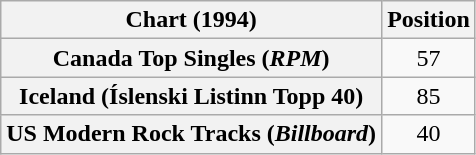<table class="wikitable sortable plainrowheaders" style="text-align:center">
<tr>
<th>Chart (1994)</th>
<th>Position</th>
</tr>
<tr>
<th scope="row">Canada Top Singles (<em>RPM</em>)</th>
<td>57</td>
</tr>
<tr>
<th scope="row">Iceland (Íslenski Listinn Topp 40)</th>
<td>85</td>
</tr>
<tr>
<th scope="row">US Modern Rock Tracks (<em>Billboard</em>)</th>
<td>40</td>
</tr>
</table>
